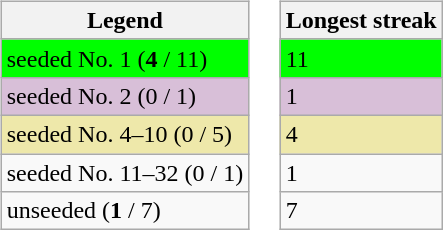<table>
<tr style="vertical-align:top">
<td><br><table class="wikitable">
<tr>
<th scope="col">Legend</th>
</tr>
<tr style="background:lime">
<td>seeded No. 1 (<strong>4</strong> / 11)</td>
</tr>
<tr style="background:thistle">
<td>seeded No. 2 (0 / 1)</td>
</tr>
<tr style="background:#eee8aa">
<td>seeded No. 4–10 (0 / 5)</td>
</tr>
<tr>
<td>seeded No. 11–32 (0 / 1)</td>
</tr>
<tr>
<td>unseeded (<strong>1</strong> / 7)</td>
</tr>
</table>
</td>
<td><br><table class="wikitable">
<tr>
<th scope="col">Longest streak</th>
</tr>
<tr style="background:lime">
<td>11</td>
</tr>
<tr style="background:thistle">
<td>1</td>
</tr>
<tr style="background:#eee8aa">
<td>4</td>
</tr>
<tr>
<td>1</td>
</tr>
<tr>
<td>7</td>
</tr>
</table>
</td>
</tr>
</table>
